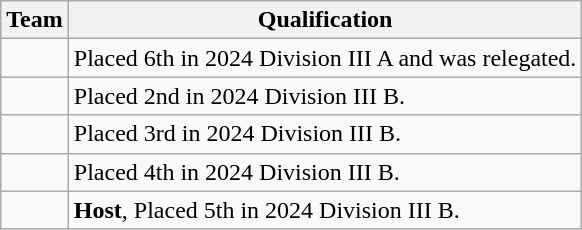<table class="wikitable">
<tr>
<th>Team</th>
<th>Qualification</th>
</tr>
<tr>
<td></td>
<td>Placed 6th in 2024 Division III A and was relegated.</td>
</tr>
<tr>
<td></td>
<td>Placed 2nd in 2024 Division III B.</td>
</tr>
<tr>
<td></td>
<td>Placed 3rd in 2024 Division III B.</td>
</tr>
<tr>
<td></td>
<td>Placed 4th in 2024 Division III B.</td>
</tr>
<tr>
<td></td>
<td><strong>Host</strong>, Placed 5th in 2024 Division III B.</td>
</tr>
</table>
